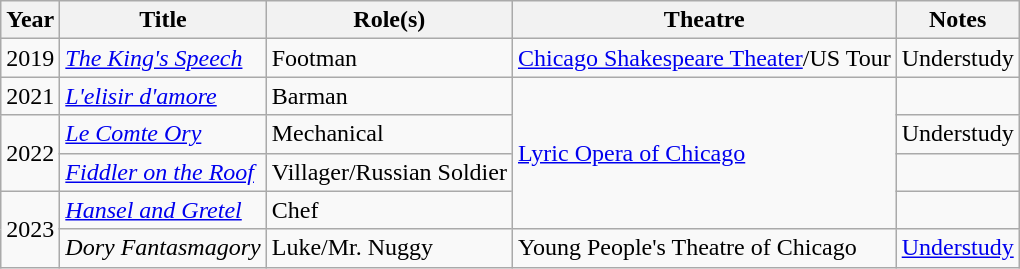<table class="wikitable sortable">
<tr>
<th>Year</th>
<th>Title</th>
<th>Role(s)</th>
<th>Theatre</th>
<th>Notes</th>
</tr>
<tr>
<td>2019</td>
<td><a href='#'><em>The King's Speech</em></a></td>
<td>Footman</td>
<td><a href='#'>Chicago Shakespeare Theater</a>/US Tour</td>
<td>Understudy</td>
</tr>
<tr>
<td>2021</td>
<td><em><a href='#'>L'elisir d'amore</a></em></td>
<td>Barman</td>
<td rowspan="4"><a href='#'>Lyric Opera of Chicago</a></td>
<td></td>
</tr>
<tr>
<td rowspan="2">2022</td>
<td><a href='#'><em>Le Comte Ory</em></a></td>
<td>Mechanical</td>
<td>Understudy</td>
</tr>
<tr>
<td><em><a href='#'>Fiddler on the Roof</a></em></td>
<td>Villager/Russian Soldier</td>
<td></td>
</tr>
<tr>
<td rowspan="2">2023</td>
<td><a href='#'><em>Hansel and Gretel</em></a></td>
<td>Chef</td>
<td></td>
</tr>
<tr>
<td><em>Dory Fantasmagory</em></td>
<td>Luke/Mr. Nuggy</td>
<td>Young People's Theatre of Chicago</td>
<td><a href='#'>Understudy</a></td>
</tr>
</table>
